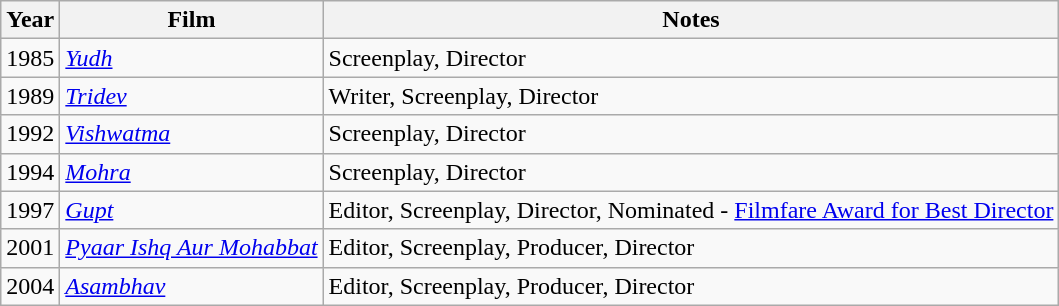<table class="wikitable sortable">
<tr>
<th>Year</th>
<th>Film</th>
<th>Notes</th>
</tr>
<tr>
<td>1985</td>
<td><em><a href='#'>Yudh</a></em></td>
<td>Screenplay, Director</td>
</tr>
<tr>
<td>1989</td>
<td><em><a href='#'>Tridev</a></em></td>
<td>Writer, Screenplay, Director</td>
</tr>
<tr>
<td>1992</td>
<td><em><a href='#'>Vishwatma</a></em></td>
<td>Screenplay, Director</td>
</tr>
<tr>
<td>1994</td>
<td><em><a href='#'>Mohra </a></em></td>
<td>Screenplay, Director</td>
</tr>
<tr>
<td>1997</td>
<td><em><a href='#'>Gupt</a></em></td>
<td>Editor, Screenplay, Director, Nominated - <a href='#'>Filmfare Award for Best Director</a></td>
</tr>
<tr>
<td>2001</td>
<td><em><a href='#'>Pyaar Ishq Aur Mohabbat</a></em></td>
<td>Editor, Screenplay, Producer, Director</td>
</tr>
<tr>
<td>2004</td>
<td><em><a href='#'>Asambhav</a></em></td>
<td>Editor, Screenplay, Producer, Director</td>
</tr>
</table>
